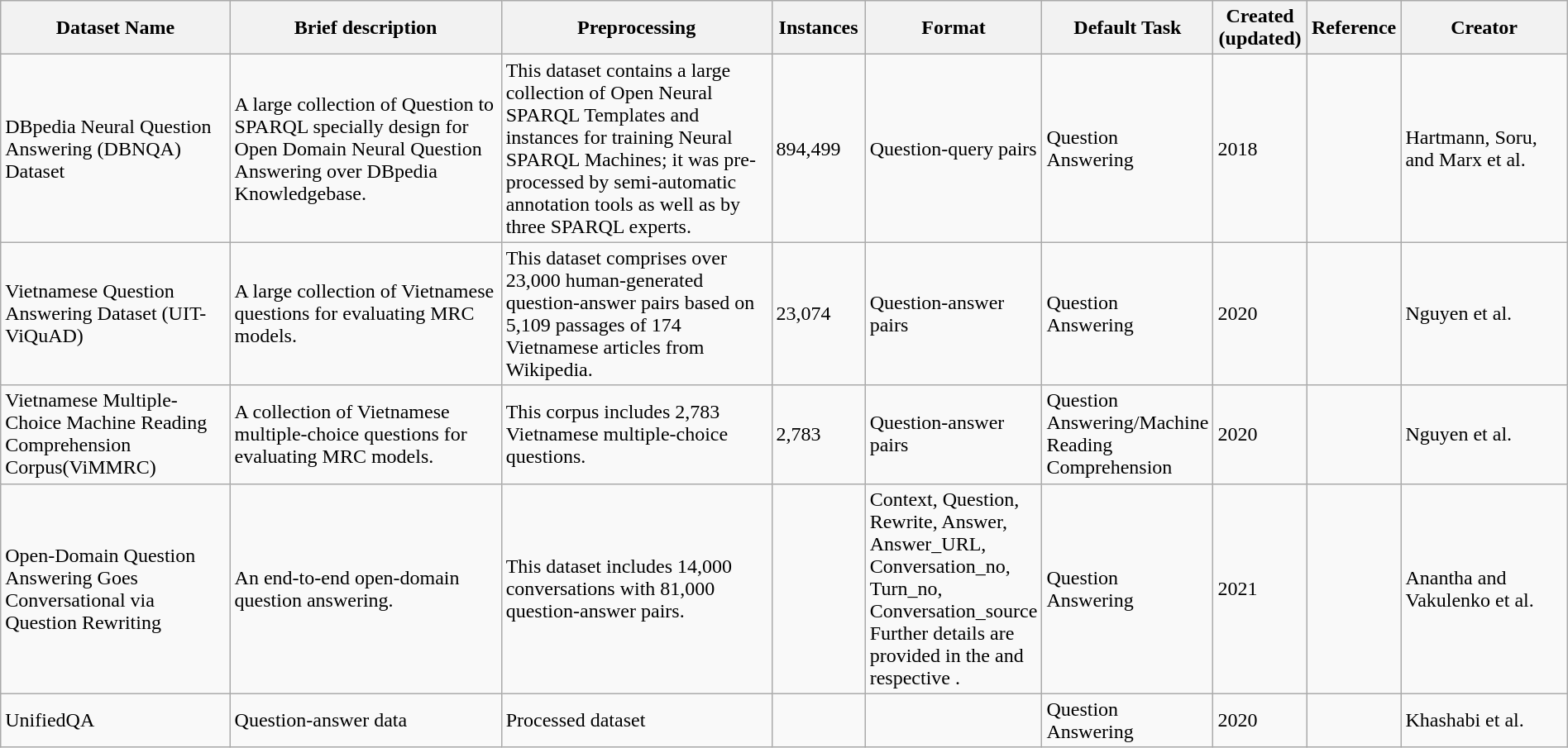<table class="wikitable sortable" style="width: 100%">
<tr>
<th scope="col" style="width: 15%;">Dataset Name</th>
<th scope="col" style="width: 18%;">Brief description</th>
<th scope="col" style="width: 18%;">Preprocessing</th>
<th scope="col" style="width: 6%;">Instances</th>
<th scope="col" style="width: 7%;">Format</th>
<th scope="col" style="width: 7%;">Default Task</th>
<th scope="col" style="width: 6%;">Created (updated)</th>
<th scope="col" style="width: 6%;">Reference</th>
<th scope="col" style="width: 11%;">Creator</th>
</tr>
<tr>
<td>DBpedia Neural Question Answering (DBNQA) Dataset</td>
<td>A large collection of Question to SPARQL specially design for Open Domain Neural Question Answering over DBpedia Knowledgebase.</td>
<td>This dataset contains a large collection of Open Neural SPARQL Templates and instances for training Neural SPARQL Machines; it was pre-processed by semi-automatic annotation tools as well as by three SPARQL experts.</td>
<td>894,499</td>
<td>Question-query pairs</td>
<td>Question Answering</td>
<td>2018</td>
<td></td>
<td>Hartmann, Soru, and Marx et al.</td>
</tr>
<tr>
<td>Vietnamese Question Answering Dataset (UIT-ViQuAD)</td>
<td>A large collection of Vietnamese questions for evaluating MRC models.</td>
<td>This dataset comprises over 23,000 human-generated question-answer pairs based on 5,109 passages of 174 Vietnamese articles from Wikipedia.</td>
<td>23,074</td>
<td>Question-answer pairs</td>
<td>Question Answering</td>
<td>2020</td>
<td></td>
<td>Nguyen et al.</td>
</tr>
<tr>
<td>Vietnamese Multiple-Choice Machine Reading Comprehension Corpus(ViMMRC)</td>
<td>A collection of Vietnamese multiple-choice questions for evaluating MRC models.</td>
<td>This corpus includes 2,783 Vietnamese multiple-choice questions.</td>
<td>2,783</td>
<td>Question-answer pairs</td>
<td>Question Answering/Machine Reading Comprehension</td>
<td>2020</td>
<td></td>
<td>Nguyen et al.</td>
</tr>
<tr>
<td>Open-Domain Question Answering Goes Conversational via Question Rewriting</td>
<td>An end-to-end open-domain question answering.</td>
<td>This dataset includes 14,000 conversations with 81,000 question-answer pairs.</td>
<td></td>
<td>Context, Question, Rewrite, Answer, Answer_URL, Conversation_no, Turn_no, Conversation_source<br>Further details are provided in the  and respective .</td>
<td>Question Answering</td>
<td>2021</td>
<td></td>
<td>Anantha and Vakulenko et al.</td>
</tr>
<tr>
<td>UnifiedQA</td>
<td>Question-answer data</td>
<td>Processed dataset</td>
<td></td>
<td></td>
<td>Question Answering</td>
<td>2020</td>
<td></td>
<td>Khashabi et al.</td>
</tr>
</table>
